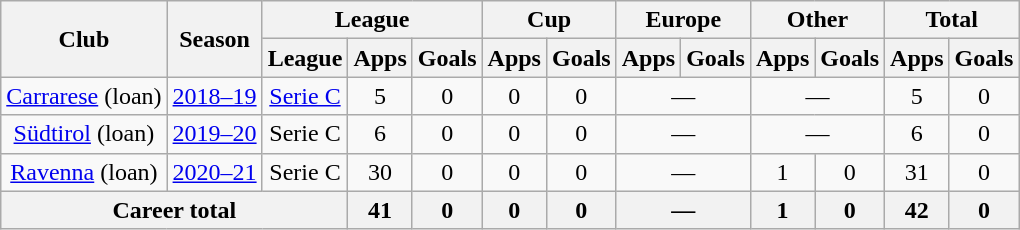<table class="wikitable" style="text-align: center;">
<tr>
<th rowspan="2">Club</th>
<th rowspan="2">Season</th>
<th colspan="3">League</th>
<th colspan="2">Cup</th>
<th colspan="2">Europe</th>
<th colspan="2">Other</th>
<th colspan="2">Total</th>
</tr>
<tr>
<th>League</th>
<th>Apps</th>
<th>Goals</th>
<th>Apps</th>
<th>Goals</th>
<th>Apps</th>
<th>Goals</th>
<th>Apps</th>
<th>Goals</th>
<th>Apps</th>
<th>Goals</th>
</tr>
<tr>
<td><a href='#'>Carrarese</a> (loan)</td>
<td><a href='#'>2018–19</a></td>
<td><a href='#'>Serie C</a></td>
<td>5</td>
<td>0</td>
<td>0</td>
<td>0</td>
<td colspan="2">—</td>
<td colspan="2">—</td>
<td>5</td>
<td>0</td>
</tr>
<tr>
<td><a href='#'>Südtirol</a> (loan)</td>
<td><a href='#'>2019–20</a></td>
<td>Serie C</td>
<td>6</td>
<td>0</td>
<td>0</td>
<td>0</td>
<td colspan="2">—</td>
<td colspan="2">—</td>
<td>6</td>
<td>0</td>
</tr>
<tr>
<td><a href='#'>Ravenna</a> (loan)</td>
<td><a href='#'>2020–21</a></td>
<td>Serie C</td>
<td>30</td>
<td>0</td>
<td>0</td>
<td>0</td>
<td colspan="2">—</td>
<td>1</td>
<td>0</td>
<td>31</td>
<td>0</td>
</tr>
<tr>
<th colspan="3">Career total</th>
<th>41</th>
<th>0</th>
<th>0</th>
<th>0</th>
<th colspan="2">—</th>
<th>1</th>
<th>0</th>
<th>42</th>
<th>0</th>
</tr>
</table>
